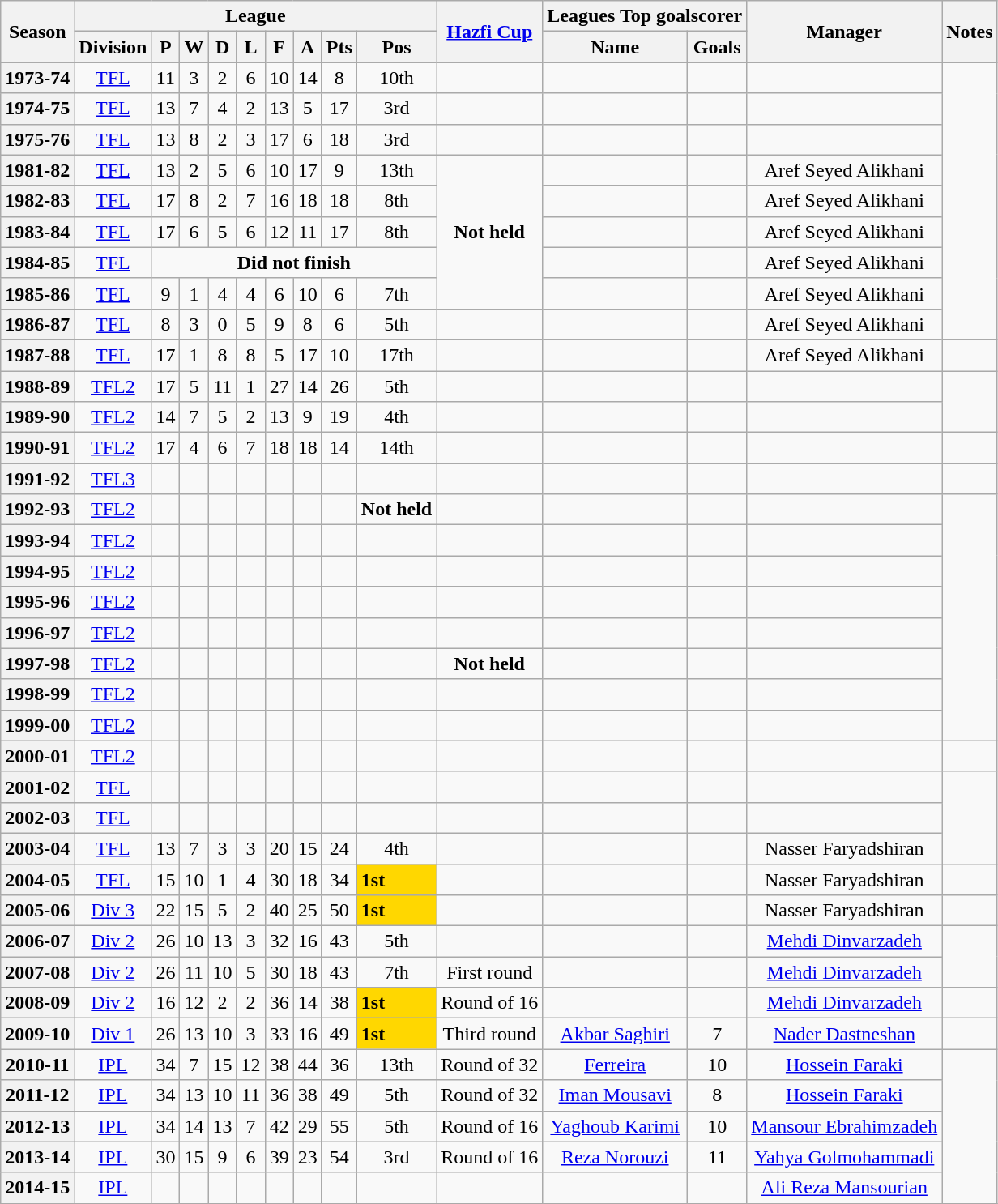<table class="wikitable" style="text-align: center">
<tr>
<th rowspan=2>Season</th>
<th colspan=9>League</th>
<th rowspan=2><a href='#'>Hazfi Cup</a></th>
<th colspan=2>Leagues Top goalscorer</th>
<th rowspan=2>Manager</th>
<th rowspan=2>Notes</th>
</tr>
<tr>
<th>Division</th>
<th>P</th>
<th>W</th>
<th>D</th>
<th>L</th>
<th>F</th>
<th>A</th>
<th>Pts</th>
<th>Pos</th>
<th>Name</th>
<th>Goals</th>
</tr>
<tr>
<th>1973-74</th>
<td><a href='#'>TFL</a></td>
<td>11</td>
<td>3</td>
<td>2</td>
<td>6</td>
<td>10</td>
<td>14</td>
<td>8</td>
<td>10th</td>
<td></td>
<td align=left></td>
<td></td>
<td></td>
<td rowspan="9"></td>
</tr>
<tr>
<th>1974-75</th>
<td><a href='#'>TFL</a></td>
<td>13</td>
<td>7</td>
<td>4</td>
<td>2</td>
<td>13</td>
<td>5</td>
<td>17</td>
<td>3rd</td>
<td></td>
<td align=left></td>
<td></td>
<td></td>
</tr>
<tr>
<th>1975-76</th>
<td><a href='#'>TFL</a></td>
<td>13</td>
<td>8</td>
<td>2</td>
<td>3</td>
<td>17</td>
<td>6</td>
<td>18</td>
<td>3rd</td>
<td></td>
<td align=left></td>
<td></td>
<td></td>
</tr>
<tr>
<th>1981-82</th>
<td><a href='#'>TFL</a></td>
<td>13</td>
<td>2</td>
<td>5</td>
<td>6</td>
<td>10</td>
<td>17</td>
<td>9</td>
<td>13th</td>
<td rowspan="5"><strong>Not held</strong></td>
<td align=left></td>
<td></td>
<td>Aref Seyed Alikhani</td>
</tr>
<tr>
<th>1982-83</th>
<td><a href='#'>TFL</a></td>
<td>17</td>
<td>8</td>
<td>2</td>
<td>7</td>
<td>16</td>
<td>18</td>
<td>18</td>
<td>8th</td>
<td align=left></td>
<td></td>
<td>Aref Seyed Alikhani</td>
</tr>
<tr>
<th>1983-84</th>
<td><a href='#'>TFL</a></td>
<td>17</td>
<td>6</td>
<td>5</td>
<td>6</td>
<td>12</td>
<td>11</td>
<td>17</td>
<td>8th</td>
<td align=left></td>
<td></td>
<td>Aref Seyed Alikhani</td>
</tr>
<tr>
<th>1984-85</th>
<td><a href='#'>TFL</a></td>
<td colspan=8><strong>Did not finish</strong></td>
<td align=left></td>
<td></td>
<td>Aref Seyed Alikhani</td>
</tr>
<tr>
<th>1985-86</th>
<td><a href='#'>TFL</a></td>
<td>9</td>
<td>1</td>
<td>4</td>
<td>4</td>
<td>6</td>
<td>10</td>
<td>6</td>
<td>7th</td>
<td></td>
<td align=left></td>
<td>Aref Seyed Alikhani</td>
</tr>
<tr>
<th>1986-87</th>
<td><a href='#'>TFL</a></td>
<td>8</td>
<td>3</td>
<td>0</td>
<td>5</td>
<td>9</td>
<td>8</td>
<td>6</td>
<td>5th</td>
<td></td>
<td></td>
<td></td>
<td>Aref Seyed Alikhani</td>
</tr>
<tr>
<th>1987-88</th>
<td><a href='#'>TFL</a></td>
<td>17</td>
<td>1</td>
<td>8</td>
<td>8</td>
<td>5</td>
<td>17</td>
<td>10</td>
<td>17th</td>
<td></td>
<td></td>
<td align=left></td>
<td>Aref Seyed Alikhani</td>
<td></td>
</tr>
<tr>
<th>1988-89</th>
<td><a href='#'>TFL2</a></td>
<td>17</td>
<td>5</td>
<td>11</td>
<td>1</td>
<td>27</td>
<td>14</td>
<td>26</td>
<td>5th</td>
<td></td>
<td></td>
<td></td>
<td align=left></td>
<td rowspan="2"></td>
</tr>
<tr>
<th>1989-90</th>
<td><a href='#'>TFL2</a></td>
<td>14</td>
<td>7</td>
<td>5</td>
<td>2</td>
<td>13</td>
<td>9</td>
<td>19</td>
<td>4th</td>
<td></td>
<td></td>
<td></td>
<td></td>
</tr>
<tr>
<th>1990-91</th>
<td><a href='#'>TFL2</a></td>
<td>17</td>
<td>4</td>
<td>6</td>
<td>7</td>
<td>18</td>
<td>18</td>
<td>14</td>
<td>14th</td>
<td></td>
<td></td>
<td></td>
<td></td>
<td></td>
</tr>
<tr>
<th>1991-92</th>
<td><a href='#'>TFL3</a></td>
<td></td>
<td></td>
<td></td>
<td></td>
<td></td>
<td></td>
<td></td>
<td></td>
<td></td>
<td></td>
<td align=left></td>
<td></td>
<td></td>
</tr>
<tr>
<th>1992-93</th>
<td><a href='#'>TFL2</a></td>
<td></td>
<td></td>
<td></td>
<td></td>
<td></td>
<td></td>
<td></td>
<td><strong>Not held</strong></td>
<td></td>
<td></td>
<td></td>
<td></td>
<td rowspan="8"></td>
</tr>
<tr>
<th>1993-94</th>
<td><a href='#'>TFL2</a></td>
<td></td>
<td></td>
<td></td>
<td></td>
<td></td>
<td></td>
<td></td>
<td align=left></td>
<td></td>
<td align=left></td>
<td></td>
<td></td>
</tr>
<tr>
<th>1994-95</th>
<td><a href='#'>TFL2</a></td>
<td></td>
<td></td>
<td></td>
<td></td>
<td></td>
<td></td>
<td></td>
<td></td>
<td align=left></td>
<td></td>
<td align=left></td>
<td></td>
</tr>
<tr>
<th>1995-96</th>
<td><a href='#'>TFL2</a></td>
<td></td>
<td></td>
<td></td>
<td></td>
<td></td>
<td></td>
<td></td>
<td></td>
<td align=left></td>
<td></td>
<td align=left></td>
<td></td>
</tr>
<tr>
<th>1996-97</th>
<td><a href='#'>TFL2</a></td>
<td></td>
<td></td>
<td></td>
<td></td>
<td></td>
<td></td>
<td></td>
<td></td>
<td align=left></td>
<td></td>
<td align=left></td>
<td></td>
</tr>
<tr>
<th>1997-98</th>
<td><a href='#'>TFL2</a></td>
<td></td>
<td></td>
<td></td>
<td></td>
<td></td>
<td></td>
<td></td>
<td></td>
<td><strong>Not held</strong></td>
<td align=left></td>
<td align=left></td>
<td></td>
</tr>
<tr>
<th>1998-99</th>
<td><a href='#'>TFL2</a></td>
<td></td>
<td></td>
<td></td>
<td></td>
<td></td>
<td></td>
<td></td>
<td></td>
<td></td>
<td align=left></td>
<td align=left></td>
<td align=left></td>
</tr>
<tr>
<th>1999-00</th>
<td><a href='#'>TFL2</a></td>
<td></td>
<td></td>
<td></td>
<td></td>
<td></td>
<td></td>
<td></td>
<td></td>
<td></td>
<td align=left></td>
<td align=left></td>
<td align=left></td>
</tr>
<tr>
<th>2000-01</th>
<td><a href='#'>TFL2</a></td>
<td></td>
<td></td>
<td></td>
<td></td>
<td></td>
<td></td>
<td></td>
<td></td>
<td></td>
<td align=left></td>
<td align=left></td>
<td align=left></td>
<td></td>
</tr>
<tr>
<th>2001-02</th>
<td><a href='#'>TFL</a></td>
<td></td>
<td></td>
<td></td>
<td></td>
<td></td>
<td></td>
<td></td>
<td></td>
<td></td>
<td></td>
<td align=left></td>
<td align=left></td>
<td rowspan="3"></td>
</tr>
<tr>
<th>2002-03</th>
<td><a href='#'>TFL</a></td>
<td></td>
<td></td>
<td></td>
<td></td>
<td></td>
<td></td>
<td></td>
<td></td>
<td></td>
<td align=left></td>
<td align=left></td>
</tr>
<tr>
<th>2003-04</th>
<td><a href='#'>TFL</a></td>
<td>13</td>
<td>7</td>
<td>3</td>
<td>3</td>
<td>20</td>
<td>15</td>
<td>24</td>
<td>4th</td>
<td></td>
<td align=left></td>
<td align=left></td>
<td>Nasser Faryadshiran</td>
</tr>
<tr>
<th>2004-05</th>
<td><a href='#'>TFL</a></td>
<td>15</td>
<td>10</td>
<td>1</td>
<td>4</td>
<td>30</td>
<td>18</td>
<td>34</td>
<td align=left bgcolor=gold><strong>1st</strong></td>
<td></td>
<td align=left></td>
<td align=left></td>
<td>Nasser Faryadshiran</td>
<td></td>
</tr>
<tr>
<th>2005-06</th>
<td><a href='#'>Div 3</a></td>
<td>22</td>
<td>15</td>
<td>5</td>
<td>2</td>
<td>40</td>
<td>25</td>
<td>50</td>
<td align=left bgcolor=gold><strong>1st</strong></td>
<td></td>
<td align=left></td>
<td align=left></td>
<td>Nasser Faryadshiran</td>
<td></td>
</tr>
<tr>
<th>2006-07</th>
<td><a href='#'>Div 2</a></td>
<td>26</td>
<td>10</td>
<td>13</td>
<td>3</td>
<td>32</td>
<td>16</td>
<td>43</td>
<td>5th</td>
<td align=left></td>
<td align=left></td>
<td align=left></td>
<td><a href='#'>Mehdi Dinvarzadeh</a></td>
<td rowspan="2"></td>
</tr>
<tr>
<th>2007-08</th>
<td><a href='#'>Div 2</a></td>
<td>26</td>
<td>11</td>
<td>10</td>
<td>5</td>
<td>30</td>
<td>18</td>
<td>43</td>
<td>7th</td>
<td>First round</td>
<td align=left></td>
<td align=left></td>
<td><a href='#'>Mehdi Dinvarzadeh</a></td>
</tr>
<tr>
<th>2008-09</th>
<td><a href='#'>Div 2</a></td>
<td>16</td>
<td>12</td>
<td>2</td>
<td>2</td>
<td>36</td>
<td>14</td>
<td>38</td>
<td align=left bgcolor=gold><strong>1st</strong></td>
<td>Round of 16</td>
<td align=left></td>
<td></td>
<td><a href='#'>Mehdi Dinvarzadeh</a></td>
<td></td>
</tr>
<tr>
<th>2009-10</th>
<td><a href='#'>Div 1</a></td>
<td>26</td>
<td>13</td>
<td>10</td>
<td>3</td>
<td>33</td>
<td>16</td>
<td>49</td>
<td align=left bgcolor=gold><strong>1st</strong></td>
<td>Third round</td>
<td><a href='#'>Akbar Saghiri</a></td>
<td>7</td>
<td><a href='#'>Nader Dastneshan</a></td>
<td></td>
</tr>
<tr>
<th>2010-11</th>
<td><a href='#'>IPL</a></td>
<td>34</td>
<td>7</td>
<td>15</td>
<td>12</td>
<td>38</td>
<td>44</td>
<td>36</td>
<td>13th</td>
<td>Round of 32</td>
<td><a href='#'>Ferreira</a></td>
<td>10</td>
<td><a href='#'>Hossein Faraki</a></td>
<td rowspan="5"></td>
</tr>
<tr>
<th>2011-12</th>
<td><a href='#'>IPL</a></td>
<td>34</td>
<td>13</td>
<td>10</td>
<td>11</td>
<td>36</td>
<td>38</td>
<td>49</td>
<td>5th</td>
<td>Round of 32</td>
<td><a href='#'>Iman Mousavi</a></td>
<td>8</td>
<td><a href='#'>Hossein Faraki</a></td>
</tr>
<tr>
<th>2012-13</th>
<td><a href='#'>IPL</a></td>
<td>34</td>
<td>14</td>
<td>13</td>
<td>7</td>
<td>42</td>
<td>29</td>
<td>55</td>
<td>5th</td>
<td>Round of 16</td>
<td><a href='#'>Yaghoub Karimi</a></td>
<td>10</td>
<td><a href='#'>Mansour Ebrahimzadeh</a></td>
</tr>
<tr>
<th>2013-14</th>
<td><a href='#'>IPL</a></td>
<td>30</td>
<td>15</td>
<td>9</td>
<td>6</td>
<td>39</td>
<td>23</td>
<td>54</td>
<td>3rd</td>
<td>Round of 16</td>
<td><a href='#'>Reza Norouzi</a></td>
<td>11</td>
<td><a href='#'>Yahya Golmohammadi</a></td>
</tr>
<tr>
<th>2014-15</th>
<td><a href='#'>IPL</a></td>
<td></td>
<td></td>
<td></td>
<td></td>
<td></td>
<td></td>
<td></td>
<td></td>
<td></td>
<td></td>
<td></td>
<td><a href='#'>Ali Reza Mansourian</a></td>
</tr>
<tr>
</tr>
</table>
